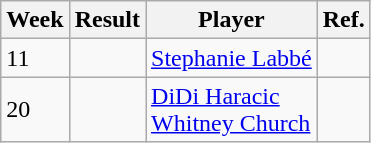<table class="wikitable">
<tr>
<th>Week</th>
<th>Result</th>
<th>Player</th>
<th>Ref.</th>
</tr>
<tr>
<td>11</td>
<td></td>
<td> <a href='#'>Stephanie Labbé</a></td>
<td></td>
</tr>
<tr>
<td>20</td>
<td></td>
<td> <a href='#'>DiDi Haracic</a><br> <a href='#'>Whitney Church</a></td>
<td></td>
</tr>
</table>
